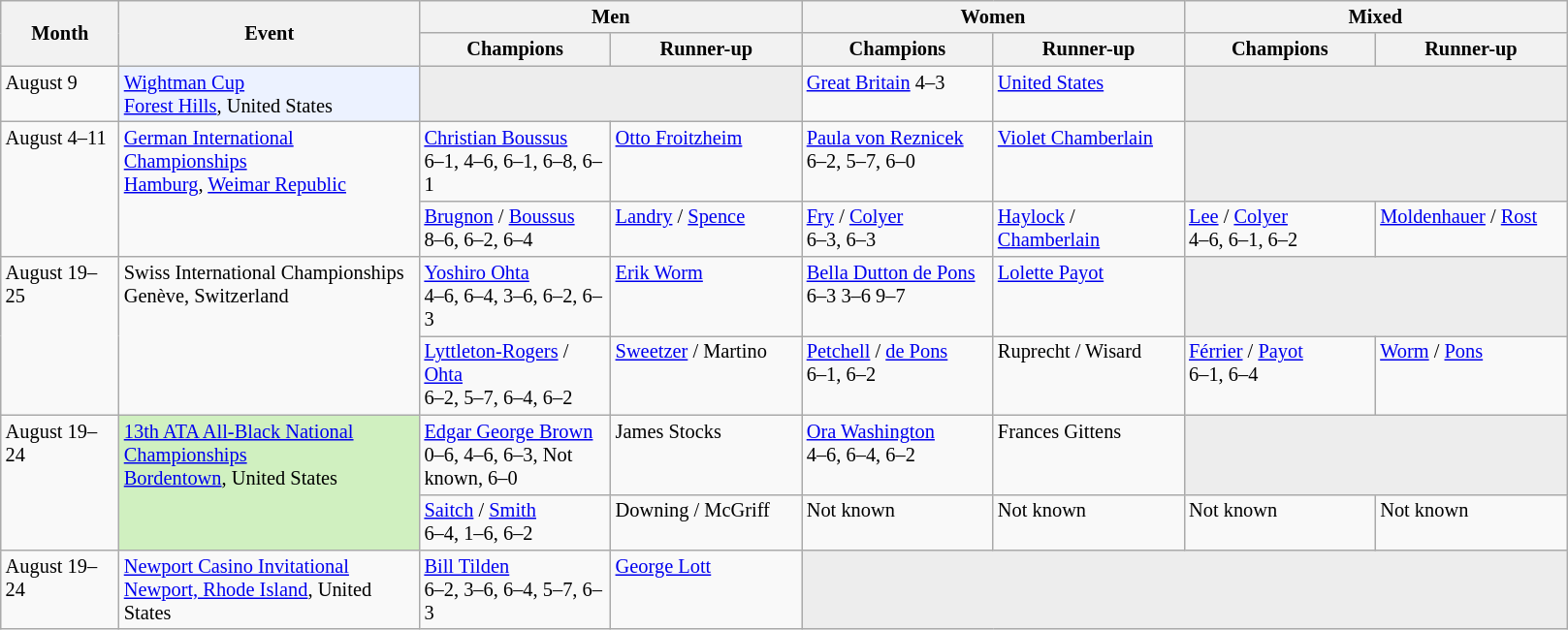<table class="wikitable" style="font-size:85%;">
<tr>
<th rowspan="2" style="width:75px;">Month</th>
<th rowspan="2" style="width:200px;">Event</th>
<th colspan="2" style="width:250px;">Men</th>
<th colspan="2" style="width:250px;">Women</th>
<th colspan="2" style="width:250px;">Mixed</th>
</tr>
<tr>
<th style="width:125px;">Champions</th>
<th style="width:125px;">Runner-up</th>
<th style="width:125px;">Champions</th>
<th style="width:125px;">Runner-up</th>
<th style="width:125px;">Champions</th>
<th style="width:125px;">Runner-up</th>
</tr>
<tr valign=top>
<td>August 9</td>
<td style="background:#ECF2FF;"><a href='#'>Wightman Cup</a><br><a href='#'>Forest Hills</a>, United States</td>
<td style="background:#ededed;" colspan="2"></td>
<td> <a href='#'>Great Britain</a>  4–3</td>
<td> <a href='#'>United States</a></td>
<td style="background:#ededed;" colspan="2"></td>
</tr>
<tr valign=top>
<td rowspan=2>August 4–11</td>
<td rowspan="2"><a href='#'>German International Championships</a><br> <a href='#'>Hamburg</a>, <a href='#'>Weimar Republic</a></td>
<td> <a href='#'>Christian Boussus</a><br>6–1, 4–6, 6–1, 6–8, 6–1</td>
<td> <a href='#'>Otto Froitzheim</a></td>
<td> <a href='#'>Paula von Reznicek</a><br>6–2, 5–7, 6–0</td>
<td> <a href='#'>Violet Chamberlain</a></td>
<td style="background:#ededed;" colspan="2"></td>
</tr>
<tr valign=top>
<td> <a href='#'>Brugnon</a> /  <a href='#'>Boussus</a><br>8–6, 6–2, 6–4</td>
<td> <a href='#'>Landry</a> /  <a href='#'>Spence</a></td>
<td> <a href='#'>Fry</a> /  <a href='#'>Colyer</a><br>6–3, 6–3</td>
<td> <a href='#'>Haylock</a> /  <a href='#'>Chamberlain</a></td>
<td> <a href='#'>Lee</a> /  <a href='#'>Colyer</a><br>4–6, 6–1, 6–2</td>
<td> <a href='#'>Moldenhauer</a> /  <a href='#'>Rost</a></td>
</tr>
<tr valign=top>
<td rowspan=2>August 19–25</td>
<td rowspan="2">Swiss International Championships<br>Genève, Switzerland</td>
<td> <a href='#'>Yoshiro Ohta</a><br>4–6, 6–4, 3–6, 6–2, 6–3</td>
<td> <a href='#'>Erik Worm</a></td>
<td> <a href='#'>Bella Dutton de Pons</a><br> 6–3 3–6 9–7</td>
<td> <a href='#'>Lolette Payot</a></td>
<td style="background:#ededed;" colspan="2"></td>
</tr>
<tr valign=top>
<td> <a href='#'>Lyttleton-Rogers</a> /  <a href='#'>Ohta</a><br>6–2, 5–7, 6–4, 6–2</td>
<td> <a href='#'>Sweetzer</a> /  Martino</td>
<td> <a href='#'>Petchell</a> /   <a href='#'>de Pons</a><br>6–1, 6–2</td>
<td>Ruprecht / Wisard</td>
<td> <a href='#'>Férrier</a> /  <a href='#'>Payot</a><br>6–1, 6–4</td>
<td> <a href='#'>Worm</a> /  <a href='#'>Pons</a></td>
</tr>
<tr valign=top>
<td rowspan=2>August 19–24</td>
<td rowspan=2 style="background:#d0f0c0"><a href='#'>13th ATA All-Black National Championships</a><br><a href='#'>Bordentown</a>, United States</td>
<td> <a href='#'>Edgar George Brown</a><br>0–6, 4–6, 6–3, Not known, 6–0</td>
<td> James Stocks</td>
<td> <a href='#'>Ora Washington</a><br>4–6, 6–4, 6–2</td>
<td> Frances Gittens</td>
<td style="background:#ededed;" colspan="2"></td>
</tr>
<tr valign=top>
<td> <a href='#'>Saitch</a> /  <a href='#'>Smith</a><br>6–4, 1–6, 6–2</td>
<td> Downing /  McGriff</td>
<td>Not known</td>
<td>Not known</td>
<td>Not known</td>
<td>Not known</td>
</tr>
<tr valign=top>
<td>August 19–24</td>
<td><a href='#'>Newport Casino Invitational</a><br><a href='#'>Newport, Rhode Island</a>, United States</td>
<td> <a href='#'>Bill Tilden</a><br>6–2, 3–6, 6–4, 5–7, 6–3</td>
<td> <a href='#'>George Lott</a></td>
<td style="background:#ededed;" colspan="4"></td>
</tr>
</table>
